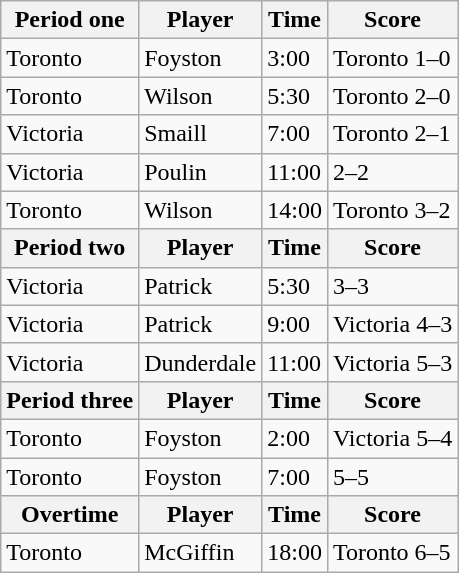<table class="wikitable">
<tr>
<th>Period one</th>
<th>Player</th>
<th>Time</th>
<th>Score</th>
</tr>
<tr>
<td>Toronto</td>
<td>Foyston</td>
<td>3:00</td>
<td>Toronto 1–0</td>
</tr>
<tr>
<td>Toronto</td>
<td>Wilson</td>
<td>5:30</td>
<td>Toronto 2–0</td>
</tr>
<tr>
<td>Victoria</td>
<td>Smaill</td>
<td>7:00</td>
<td>Toronto 2–1</td>
</tr>
<tr>
<td>Victoria</td>
<td>Poulin</td>
<td>11:00</td>
<td>2–2</td>
</tr>
<tr>
<td>Toronto</td>
<td>Wilson</td>
<td>14:00</td>
<td>Toronto 3–2</td>
</tr>
<tr>
<th>Period two</th>
<th>Player</th>
<th>Time</th>
<th>Score</th>
</tr>
<tr>
<td>Victoria</td>
<td>Patrick</td>
<td>5:30</td>
<td>3–3</td>
</tr>
<tr>
<td>Victoria</td>
<td>Patrick</td>
<td>9:00</td>
<td>Victoria 4–3</td>
</tr>
<tr>
<td>Victoria</td>
<td>Dunderdale</td>
<td>11:00</td>
<td>Victoria 5–3</td>
</tr>
<tr>
<th>Period three</th>
<th>Player</th>
<th>Time</th>
<th>Score</th>
</tr>
<tr>
<td>Toronto</td>
<td>Foyston</td>
<td>2:00</td>
<td>Victoria 5–4</td>
</tr>
<tr>
<td>Toronto</td>
<td>Foyston</td>
<td>7:00</td>
<td>5–5</td>
</tr>
<tr>
<th>Overtime</th>
<th>Player</th>
<th>Time</th>
<th>Score</th>
</tr>
<tr>
<td>Toronto</td>
<td>McGiffin</td>
<td>18:00</td>
<td>Toronto 6–5</td>
</tr>
</table>
